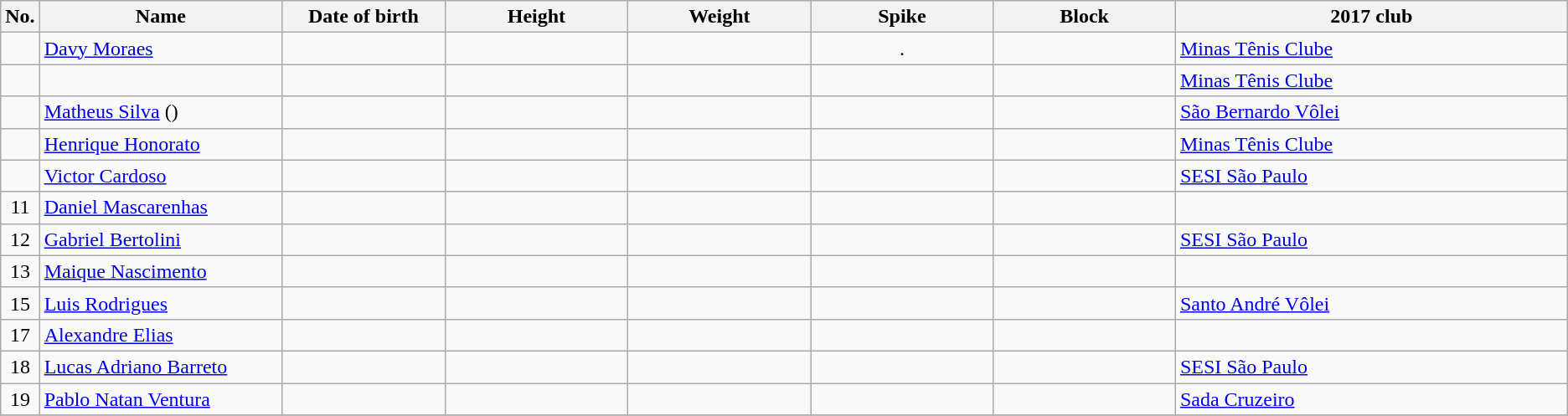<table class="wikitable sortable" style="font-size:100%; text-align:center;">
<tr>
<th>No.</th>
<th style="width:12em">Name</th>
<th style="width:8em">Date of birth</th>
<th style="width:9em">Height</th>
<th style="width:9em">Weight</th>
<th style="width:9em">Spike</th>
<th style="width:9em">Block</th>
<th style="width:20em">2017 club</th>
</tr>
<tr>
<td></td>
<td align=left><a href='#'>Davy Moraes</a></td>
<td align=right></td>
<td></td>
<td></td>
<td>.</td>
<td></td>
<td align=left> <a href='#'>Minas Tênis Clube</a></td>
</tr>
<tr>
<td></td>
<td align=left></td>
<td align=right></td>
<td></td>
<td></td>
<td></td>
<td></td>
<td align=left> <a href='#'>Minas Tênis Clube</a></td>
</tr>
<tr>
<td></td>
<td align=left><a href='#'>Matheus Silva</a> ()</td>
<td align=right></td>
<td></td>
<td></td>
<td></td>
<td></td>
<td align=left> <a href='#'>São Bernardo Vôlei</a></td>
</tr>
<tr>
<td></td>
<td align=left><a href='#'>Henrique Honorato</a></td>
<td align=right></td>
<td></td>
<td></td>
<td></td>
<td></td>
<td align=left> <a href='#'>Minas Tênis Clube</a></td>
</tr>
<tr>
<td></td>
<td align=left><a href='#'>Victor Cardoso</a></td>
<td align=right></td>
<td></td>
<td></td>
<td></td>
<td></td>
<td align=left> <a href='#'>SESI São Paulo</a></td>
</tr>
<tr>
<td>11</td>
<td align=left><a href='#'>Daniel Mascarenhas</a></td>
<td align=right></td>
<td></td>
<td></td>
<td></td>
<td></td>
<td align=left></td>
</tr>
<tr>
<td>12</td>
<td align=left><a href='#'>Gabriel Bertolini</a></td>
<td align=right></td>
<td></td>
<td></td>
<td></td>
<td></td>
<td align=left> <a href='#'>SESI São Paulo</a></td>
</tr>
<tr>
<td>13</td>
<td align=left><a href='#'>Maique Nascimento</a></td>
<td align=right></td>
<td></td>
<td></td>
<td></td>
<td></td>
<td align=left></td>
</tr>
<tr>
<td>15</td>
<td align=left><a href='#'>Luis Rodrigues</a></td>
<td align=right></td>
<td></td>
<td></td>
<td></td>
<td></td>
<td align=left> <a href='#'>Santo André Vôlei</a></td>
</tr>
<tr>
<td>17</td>
<td align=left><a href='#'>Alexandre Elias</a></td>
<td align=right></td>
<td></td>
<td></td>
<td></td>
<td></td>
<td align=left></td>
</tr>
<tr>
<td>18</td>
<td align=left><a href='#'>Lucas Adriano Barreto</a></td>
<td align=right></td>
<td></td>
<td></td>
<td></td>
<td></td>
<td align=left> <a href='#'>SESI São Paulo</a></td>
</tr>
<tr>
<td>19</td>
<td align=left><a href='#'>Pablo Natan Ventura</a></td>
<td align=right></td>
<td></td>
<td></td>
<td></td>
<td></td>
<td align=left> <a href='#'>Sada Cruzeiro</a></td>
</tr>
<tr>
</tr>
</table>
